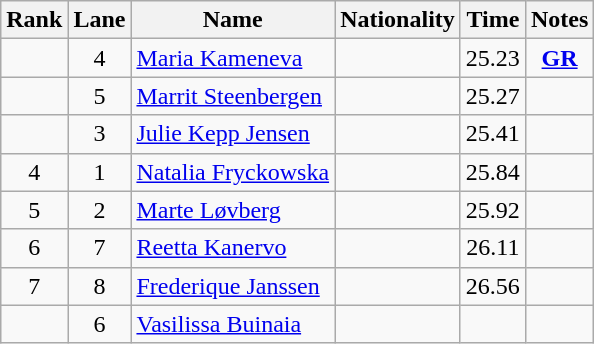<table class='wikitable sortable' style='text-align:center'>
<tr>
<th>Rank</th>
<th>Lane</th>
<th>Name</th>
<th>Nationality</th>
<th>Time</th>
<th>Notes</th>
</tr>
<tr>
<td></td>
<td>4</td>
<td align=left><a href='#'>Maria Kameneva</a></td>
<td align=left></td>
<td>25.23</td>
<td><a href='#'><strong>GR</strong></a></td>
</tr>
<tr>
<td></td>
<td>5</td>
<td align=left><a href='#'>Marrit Steenbergen</a></td>
<td align=left></td>
<td>25.27</td>
<td></td>
</tr>
<tr>
<td></td>
<td>3</td>
<td align=left><a href='#'>Julie Kepp Jensen</a></td>
<td align=left></td>
<td>25.41</td>
<td></td>
</tr>
<tr>
<td>4</td>
<td>1</td>
<td align=left><a href='#'>Natalia Fryckowska</a></td>
<td align=left></td>
<td>25.84</td>
<td></td>
</tr>
<tr>
<td>5</td>
<td>2</td>
<td align=left><a href='#'>Marte Løvberg</a></td>
<td align=left></td>
<td>25.92</td>
<td></td>
</tr>
<tr>
<td>6</td>
<td>7</td>
<td align=left><a href='#'>Reetta Kanervo</a></td>
<td align=left></td>
<td>26.11</td>
<td></td>
</tr>
<tr>
<td>7</td>
<td>8</td>
<td align=left><a href='#'>Frederique Janssen</a></td>
<td align=left></td>
<td>26.56</td>
<td></td>
</tr>
<tr>
<td></td>
<td>6</td>
<td align=left><a href='#'>Vasilissa Buinaia</a></td>
<td align=left></td>
<td></td>
<td></td>
</tr>
</table>
